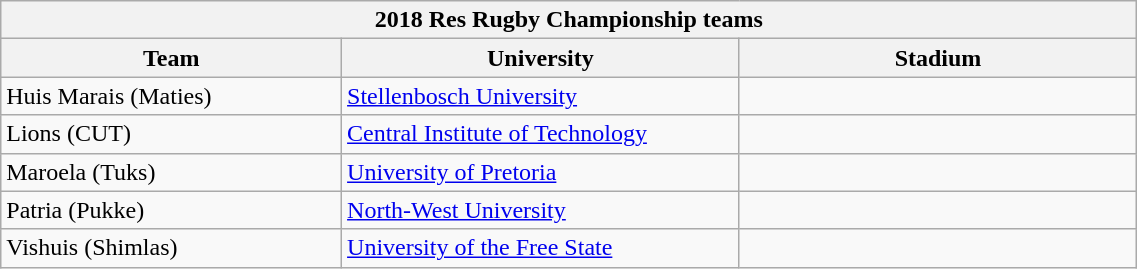<table class="wikitable sortable" style="text-align:left; font-size:100%; width:60%">
<tr>
<th colspan="100%">2018 Res Rugby Championship teams</th>
</tr>
<tr>
<th style="width:30%;">Team</th>
<th style="width:35%;">University</th>
<th style="width:35%;">Stadium</th>
</tr>
<tr>
<td>Huis Marais (Maties)</td>
<td><a href='#'>Stellenbosch University</a></td>
<td></td>
</tr>
<tr>
<td>Lions (CUT)</td>
<td><a href='#'>Central Institute of Technology</a></td>
<td></td>
</tr>
<tr>
<td>Maroela (Tuks)</td>
<td><a href='#'>University of Pretoria</a></td>
<td></td>
</tr>
<tr>
<td>Patria (Pukke)</td>
<td><a href='#'>North-West University</a></td>
<td></td>
</tr>
<tr>
<td>Vishuis (Shimlas)</td>
<td><a href='#'>University of the Free State</a></td>
<td></td>
</tr>
</table>
